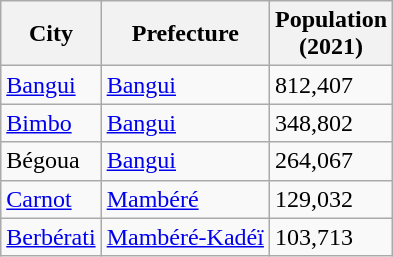<table class="wikitable sortable sticky-header col3right">
<tr>
<th>City</th>
<th>Prefecture</th>
<th>Population<br>(2021)</th>
</tr>
<tr>
<td><a href='#'>Bangui</a></td>
<td><a href='#'>Bangui</a></td>
<td>812,407</td>
</tr>
<tr>
<td><a href='#'>Bimbo</a></td>
<td><a href='#'>Bangui</a></td>
<td>348,802</td>
</tr>
<tr>
<td>Bégoua</td>
<td><a href='#'>Bangui</a></td>
<td>264,067</td>
</tr>
<tr>
<td><a href='#'>Carnot</a></td>
<td><a href='#'>Mambéré</a></td>
<td>129,032</td>
</tr>
<tr>
<td><a href='#'>Berbérati</a></td>
<td><a href='#'>Mambéré-Kadéï</a></td>
<td>103,713</td>
</tr>
</table>
